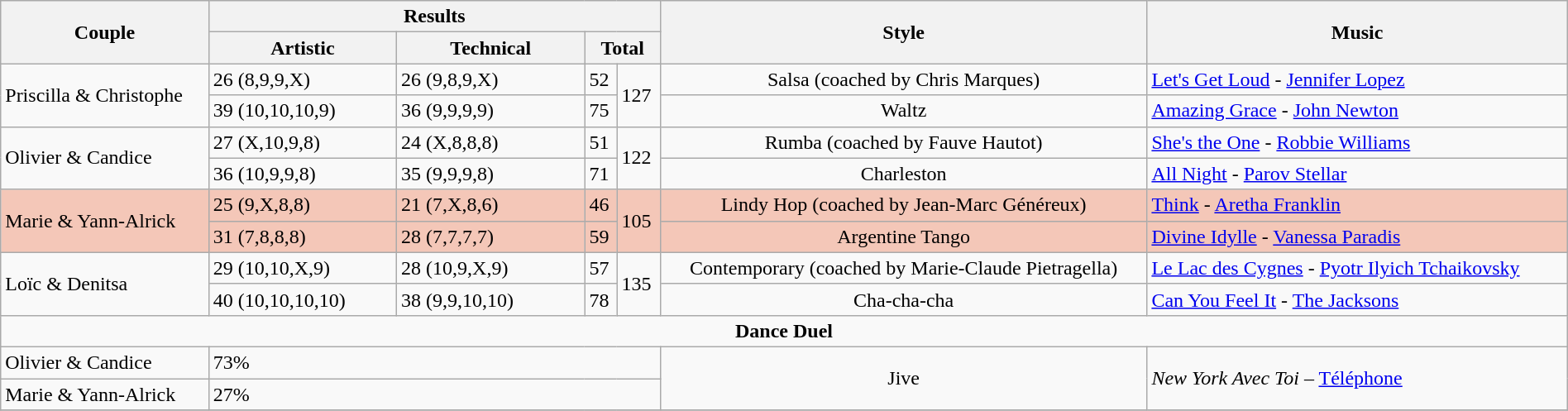<table class="wikitable" style="width:100%;">
<tr>
<th rowspan="2">Couple</th>
<th colspan=4>Results</th>
<th rowspan="2">Style</th>
<th rowspan="2">Music</th>
</tr>
<tr>
<th style="width:12%;">Artistic</th>
<th style="width:12%;">Technical</th>
<th colspan=2>Total</th>
</tr>
<tr>
<td rowspan="2">Priscilla & Christophe</td>
<td>26 (8,9,9,X)</td>
<td>26 (9,8,9,X)</td>
<td>52</td>
<td rowspan=2>127</td>
<td style="text-align:center;">Salsa (coached by Chris Marques)</td>
<td><a href='#'>Let's Get Loud</a> - <a href='#'>Jennifer Lopez</a></td>
</tr>
<tr>
<td>39 (10,10,10,9)</td>
<td>36 (9,9,9,9)</td>
<td>75</td>
<td style="text-align:center;">Waltz</td>
<td><a href='#'>Amazing Grace</a> - <a href='#'>John Newton</a></td>
</tr>
<tr>
<td rowspan="2">Olivier & Candice</td>
<td>27 (X,10,9,8)</td>
<td>24 (X,8,8,8)</td>
<td>51</td>
<td rowspan=2>122</td>
<td style="text-align:center;">Rumba (coached by Fauve Hautot)</td>
<td><a href='#'>She's the One</a> - <a href='#'>Robbie Williams</a></td>
</tr>
<tr>
<td>36 (10,9,9,8)</td>
<td>35 (9,9,9,8)</td>
<td>71</td>
<td style="text-align:center;">Charleston</td>
<td><a href='#'>All Night</a> - <a href='#'>Parov Stellar</a></td>
</tr>
<tr style="background-color:#F4C7B8;">
<td rowspan="2">Marie & Yann-Alrick</td>
<td>25 (9,X,8,8)</td>
<td>21 (7,X,8,6)</td>
<td>46</td>
<td rowspan=2>105</td>
<td style="text-align:center;">Lindy Hop (coached by Jean-Marc Généreux)</td>
<td><a href='#'>Think</a> - <a href='#'>Aretha Franklin</a></td>
</tr>
<tr style="background-color:#F4C7B8;">
<td>31 (7,8,8,8)</td>
<td>28 (7,7,7,7)</td>
<td>59</td>
<td style="text-align:center;">Argentine Tango</td>
<td><a href='#'>Divine Idylle</a> - <a href='#'>Vanessa Paradis</a></td>
</tr>
<tr>
<td rowspan="2">Loïc & Denitsa</td>
<td>29 (10,10,X,9)</td>
<td>28 (10,9,X,9)</td>
<td>57</td>
<td rowspan=2>135</td>
<td style="text-align:center;">Contemporary (coached by Marie-Claude Pietragella)</td>
<td><a href='#'>Le Lac des Cygnes</a> - <a href='#'>Pyotr Ilyich Tchaikovsky</a></td>
</tr>
<tr>
<td>40 (10,10,10,10)</td>
<td>38 (9,9,10,10)</td>
<td>78</td>
<td style="text-align:center;">Cha-cha-cha</td>
<td><a href='#'>Can You Feel It</a> - <a href='#'>The Jacksons</a></td>
</tr>
<tr>
<td colspan=7 style="text-align:center;"><strong>Dance Duel</strong></td>
</tr>
<tr>
<td>Olivier & Candice</td>
<td colspan=4>73%</td>
<td rowspan=2 style="text-align:center;">Jive</td>
<td rowspan=2><em>New York Avec Toi</em> – <a href='#'>Téléphone</a></td>
</tr>
<tr>
<td>Marie & Yann-Alrick</td>
<td colspan=4>27%</td>
</tr>
<tr>
</tr>
</table>
